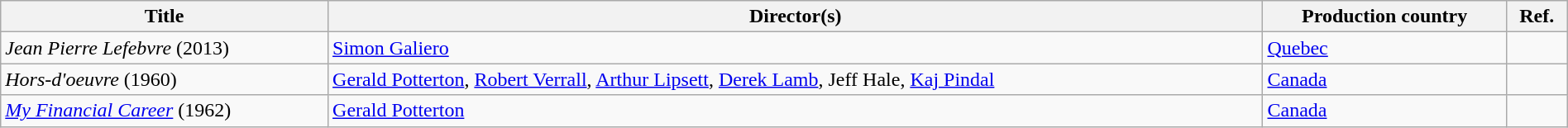<table class="wikitable" width=100%>
<tr>
<th scope="col">Title</th>
<th scope="col">Director(s)</th>
<th scope="col">Production country</th>
<th scope="col">Ref.</th>
</tr>
<tr>
<td><em>Jean Pierre Lefebvre</em> (2013)</td>
<td><a href='#'>Simon Galiero</a></td>
<td><a href='#'>Quebec</a></td>
<td align="center"></td>
</tr>
<tr>
<td><em>Hors-d'oeuvre</em> (1960)</td>
<td><a href='#'>Gerald Potterton</a>, <a href='#'>Robert Verrall</a>, <a href='#'>Arthur Lipsett</a>, <a href='#'>Derek Lamb</a>, Jeff Hale, <a href='#'>Kaj Pindal</a></td>
<td><a href='#'>Canada</a></td>
<td align="center"></td>
</tr>
<tr>
<td><em><a href='#'>My Financial Career</a></em> (1962)</td>
<td><a href='#'>Gerald Potterton</a></td>
<td><a href='#'>Canada</a></td>
<td align="center"></td>
</tr>
</table>
